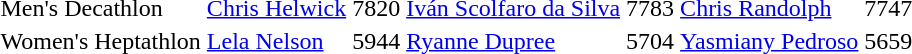<table>
<tr>
<td>Men's Decathlon</td>
<td align=left><a href='#'>Chris Helwick</a> <br></td>
<td>7820</td>
<td align=left><a href='#'>Iván Scolfaro da Silva</a> <br></td>
<td>7783</td>
<td align=left><a href='#'>Chris Randolph</a> <br></td>
<td>7747</td>
</tr>
<tr>
<td>Women's Heptathlon</td>
<td align=left><a href='#'>Lela Nelson</a> <br></td>
<td>5944</td>
<td align=left><a href='#'>Ryanne Dupree</a> <br></td>
<td>5704</td>
<td align=left><a href='#'>Yasmiany Pedroso</a> <br></td>
<td>5659</td>
</tr>
</table>
